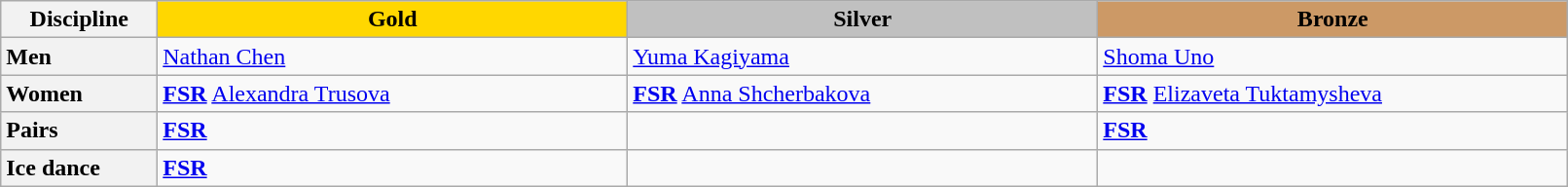<table class="wikitable unsortable" style="text-align:left; width:85%">
<tr>
<th scope="col" style="text-align:center; width:10%">Discipline</th>
<th scope="col" style="text-align:center; width:30%; background:gold">Gold</th>
<th scope="col" style="text-align:center; width:30%; background:silver">Silver</th>
<th scope="col" style="text-align:center; width:30%; background:#c96">Bronze</th>
</tr>
<tr>
<th scope="row" style="text-align:left">Men</th>
<td> <a href='#'>Nathan Chen</a></td>
<td> <a href='#'>Yuma Kagiyama</a></td>
<td> <a href='#'>Shoma Uno</a></td>
</tr>
<tr>
<th scope="row" style="text-align:left">Women</th>
<td><strong><a href='#'>FSR</a></strong> <a href='#'>Alexandra Trusova</a></td>
<td><strong><a href='#'>FSR</a></strong> <a href='#'>Anna Shcherbakova</a></td>
<td><strong><a href='#'>FSR</a></strong> <a href='#'>Elizaveta Tuktamysheva</a></td>
</tr>
<tr>
<th scope="row" style="text-align:left">Pairs</th>
<td><strong><a href='#'>FSR</a></strong> </td>
<td> </td>
<td><strong><a href='#'>FSR</a></strong> </td>
</tr>
<tr>
<th scope="row" style="text-align:left">Ice dance</th>
<td><strong><a href='#'>FSR</a></strong> </td>
<td> </td>
<td> </td>
</tr>
</table>
